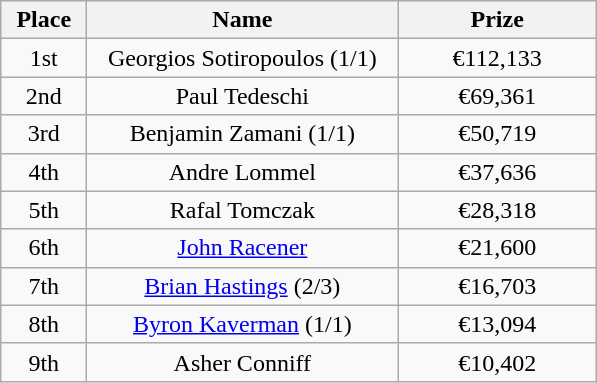<table class="wikitable">
<tr>
<th width="50">Place</th>
<th width="200">Name</th>
<th width="125">Prize</th>
</tr>
<tr>
<td align="center">1st</td>
<td align="center">Georgios Sotiropoulos (1/1)</td>
<td align="center">€112,133</td>
</tr>
<tr>
<td align="center">2nd</td>
<td align="center">Paul Tedeschi</td>
<td align="center">€69,361</td>
</tr>
<tr>
<td align="center">3rd</td>
<td align="center">Benjamin Zamani (1/1)</td>
<td align="center">€50,719</td>
</tr>
<tr>
<td align="center">4th</td>
<td align="center">Andre Lommel</td>
<td align="center">€37,636</td>
</tr>
<tr>
<td align="center">5th</td>
<td align="center">Rafal Tomczak</td>
<td align="center">€28,318</td>
</tr>
<tr>
<td align="center">6th</td>
<td align="center"><a href='#'>John Racener</a></td>
<td align="center">€21,600</td>
</tr>
<tr>
<td align="center">7th</td>
<td align="center"><a href='#'>Brian Hastings</a> (2/3)</td>
<td align="center">€16,703</td>
</tr>
<tr>
<td align="center">8th</td>
<td align="center"><a href='#'>Byron Kaverman</a> (1/1)</td>
<td align="center">€13,094</td>
</tr>
<tr>
<td align="center">9th</td>
<td align="center">Asher Conniff</td>
<td align="center">€10,402</td>
</tr>
</table>
